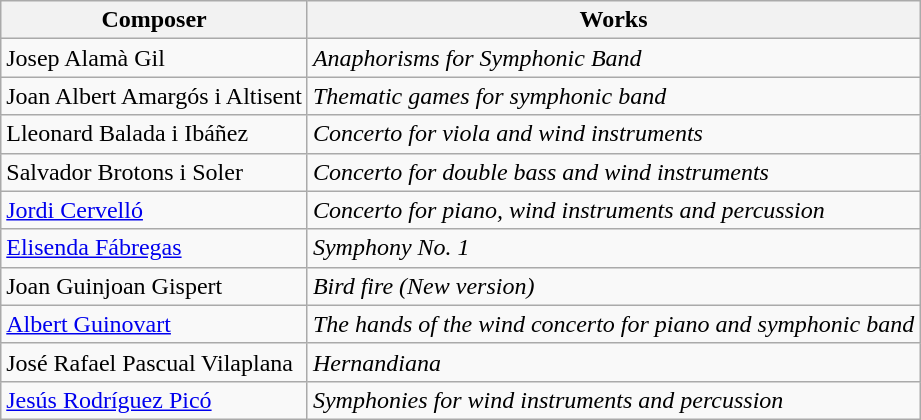<table class="wikitable">
<tr>
<th>Composer</th>
<th>Works</th>
</tr>
<tr>
<td>Josep Alamà Gil</td>
<td><em>Anaphorisms for Symphonic Band</em></td>
</tr>
<tr>
<td>Joan Albert Amargós i Altisent</td>
<td><em>Thematic games for symphonic band</em></td>
</tr>
<tr>
<td>Lleonard Balada i Ibáñez</td>
<td><em>Concerto for viola and wind instruments</em></td>
</tr>
<tr>
<td>Salvador Brotons i Soler</td>
<td><em>Concerto for double bass and wind instruments</em></td>
</tr>
<tr>
<td><a href='#'>Jordi Cervelló</a></td>
<td><em>Concerto for piano, wind instruments and percussion</em></td>
</tr>
<tr>
<td><a href='#'>Elisenda Fábregas</a></td>
<td><em>Symphony No. 1</em></td>
</tr>
<tr>
<td>Joan Guinjoan Gispert</td>
<td><em>Bird fire (New version)</em></td>
</tr>
<tr>
<td><a href='#'>Albert Guinovart</a></td>
<td><em>The hands of the wind concerto for piano and symphonic band</em></td>
</tr>
<tr>
<td>José Rafael Pascual Vilaplana</td>
<td><em>Hernandiana</em></td>
</tr>
<tr>
<td><a href='#'>Jesús Rodríguez Picó</a></td>
<td><em>Symphonies for wind instruments and percussion</em></td>
</tr>
</table>
